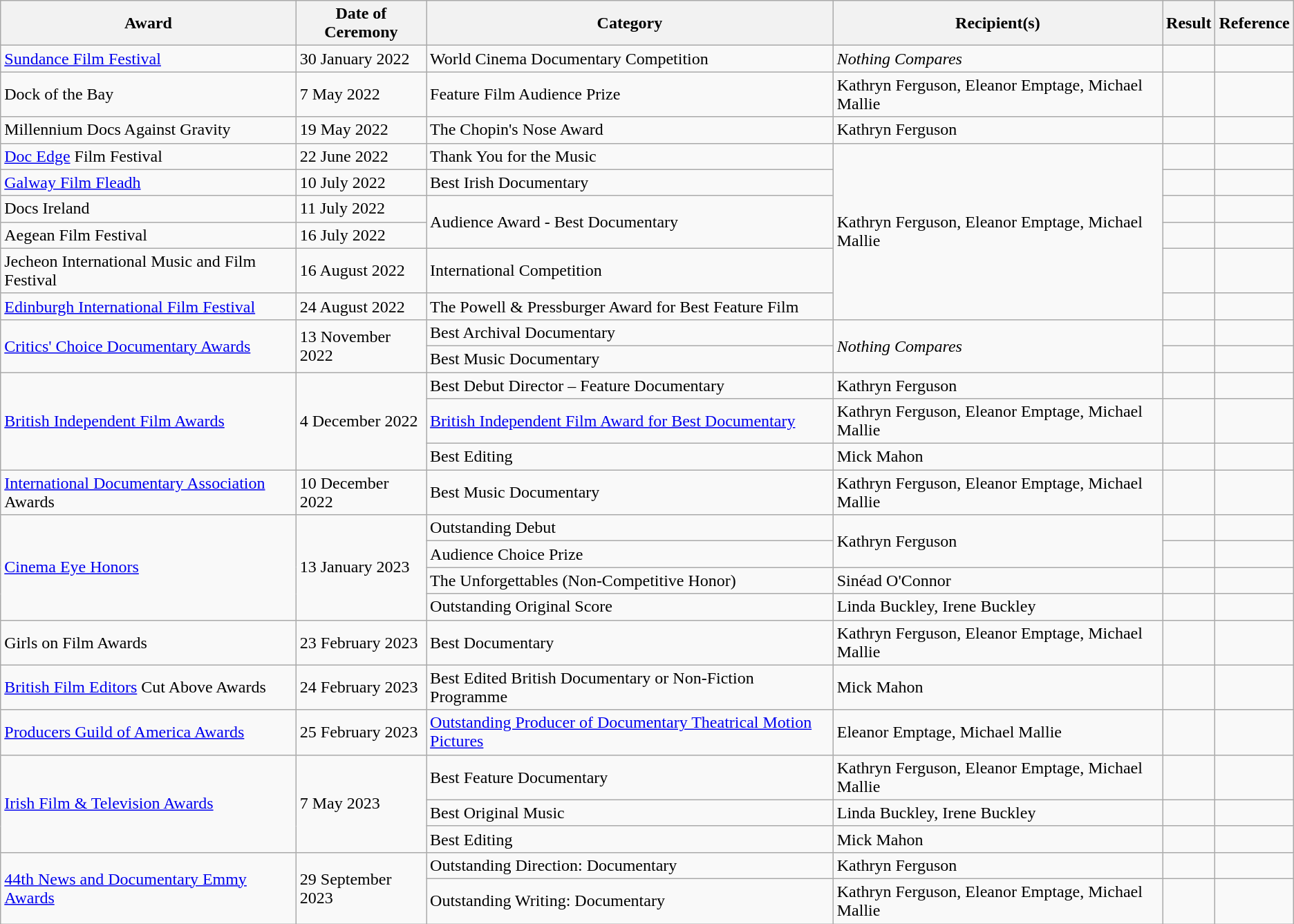<table class="wikitable">
<tr>
<th>Award</th>
<th>Date of Ceremony</th>
<th>Category</th>
<th>Recipient(s)</th>
<th>Result</th>
<th>Reference</th>
</tr>
<tr>
<td><a href='#'>Sundance Film Festival</a></td>
<td>30 January 2022</td>
<td>World Cinema Documentary Competition</td>
<td><em>Nothing Compares</em></td>
<td></td>
<td></td>
</tr>
<tr>
<td>Dock of the Bay</td>
<td>7 May 2022</td>
<td>Feature Film Audience Prize</td>
<td>Kathryn Ferguson, Eleanor Emptage, Michael Mallie</td>
<td></td>
<td></td>
</tr>
<tr>
<td>Millennium Docs Against Gravity</td>
<td>19 May 2022</td>
<td>The Chopin's Nose Award</td>
<td>Kathryn Ferguson</td>
<td></td>
<td></td>
</tr>
<tr>
<td><a href='#'>Doc Edge</a> Film Festival</td>
<td>22 June 2022</td>
<td>Thank You for the Music</td>
<td rowspan=6>Kathryn Ferguson, Eleanor Emptage, Michael Mallie</td>
<td></td>
<td></td>
</tr>
<tr>
<td><a href='#'>Galway Film Fleadh</a></td>
<td>10 July 2022</td>
<td>Best Irish Documentary</td>
<td></td>
<td></td>
</tr>
<tr>
<td>Docs Ireland</td>
<td>11 July 2022</td>
<td rowspan=2>Audience Award - Best Documentary</td>
<td></td>
<td></td>
</tr>
<tr>
<td>Aegean Film Festival</td>
<td>16 July 2022</td>
<td></td>
<td></td>
</tr>
<tr>
<td>Jecheon International Music and Film Festival</td>
<td>16 August 2022</td>
<td>International Competition</td>
<td></td>
<td></td>
</tr>
<tr>
<td><a href='#'>Edinburgh International Film Festival</a></td>
<td>24 August 2022</td>
<td>The Powell & Pressburger Award for Best Feature Film</td>
<td></td>
<td></td>
</tr>
<tr>
<td rowspan=2><a href='#'>Critics' Choice Documentary Awards</a></td>
<td rowspan=2>13 November 2022</td>
<td>Best Archival Documentary</td>
<td rowspan=2><em>Nothing Compares</em></td>
<td></td>
<td></td>
</tr>
<tr>
<td>Best Music Documentary</td>
<td></td>
<td></td>
</tr>
<tr>
<td rowspan=3><a href='#'>British Independent Film Awards</a></td>
<td rowspan=3>4 December 2022</td>
<td>Best Debut Director – Feature Documentary</td>
<td>Kathryn Ferguson</td>
<td></td>
<td></td>
</tr>
<tr>
<td><a href='#'>British Independent Film Award for Best Documentary</a></td>
<td>Kathryn Ferguson, Eleanor Emptage, Michael Mallie</td>
<td></td>
<td></td>
</tr>
<tr>
<td>Best Editing</td>
<td>Mick Mahon</td>
<td></td>
<td></td>
</tr>
<tr>
<td><a href='#'>International Documentary Association</a> Awards</td>
<td>10 December 2022</td>
<td>Best Music Documentary</td>
<td>Kathryn Ferguson, Eleanor Emptage, Michael Mallie</td>
<td></td>
<td></td>
</tr>
<tr>
<td rowspan=4><a href='#'>Cinema Eye Honors</a></td>
<td rowspan=4>13 January 2023</td>
<td>Outstanding Debut</td>
<td rowspan=2>Kathryn Ferguson</td>
<td></td>
<td></td>
</tr>
<tr>
<td>Audience Choice Prize</td>
<td></td>
<td></td>
</tr>
<tr>
<td>The Unforgettables (Non-Competitive Honor)</td>
<td>Sinéad O'Connor</td>
<td></td>
<td></td>
</tr>
<tr>
<td>Outstanding Original Score</td>
<td>Linda Buckley, Irene Buckley</td>
<td></td>
<td></td>
</tr>
<tr>
<td>Girls on Film Awards</td>
<td>23 February 2023</td>
<td>Best Documentary</td>
<td>Kathryn Ferguson, Eleanor Emptage, Michael Mallie</td>
<td></td>
<td></td>
</tr>
<tr>
<td><a href='#'>British Film Editors</a> Cut Above Awards</td>
<td>24 February 2023</td>
<td>Best Edited British Documentary or Non-Fiction Programme</td>
<td>Mick Mahon</td>
<td></td>
<td></td>
</tr>
<tr>
<td><a href='#'>Producers Guild of America Awards</a></td>
<td>25 February 2023</td>
<td><a href='#'>Outstanding Producer of Documentary Theatrical Motion Pictures</a></td>
<td>Eleanor Emptage, Michael Mallie</td>
<td></td>
<td></td>
</tr>
<tr>
<td rowspan=3><a href='#'>Irish Film & Television Awards</a></td>
<td rowspan=3>7 May 2023</td>
<td>Best Feature Documentary</td>
<td>Kathryn Ferguson, Eleanor Emptage, Michael Mallie</td>
<td></td>
<td></td>
</tr>
<tr>
<td>Best Original Music</td>
<td>Linda Buckley, Irene Buckley</td>
<td></td>
<td></td>
</tr>
<tr>
<td>Best Editing</td>
<td>Mick Mahon</td>
<td></td>
<td></td>
</tr>
<tr>
<td rowspan="2"><a href='#'>44th News and Documentary Emmy Awards</a></td>
<td rowspan="2">29 September 2023</td>
<td>Outstanding Direction: Documentary</td>
<td>Kathryn Ferguson</td>
<td></td>
<td></td>
</tr>
<tr>
<td>Outstanding Writing: Documentary</td>
<td>Kathryn Ferguson, Eleanor Emptage, Michael Mallie</td>
<td></td>
<td></td>
</tr>
</table>
